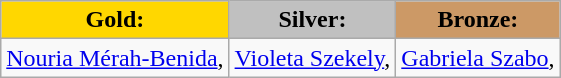<table class="wikitable">
<tr>
<td style="text-align:center;background-color:gold;"><strong>Gold:</strong> </td>
<td style="text-align:center;background-color:silver;"><strong>Silver:</strong> </td>
<td style="text-align:center;background-color:#CC9966;"><strong>Bronze:</strong> </td>
</tr>
<tr>
<td><a href='#'>Nouria Mérah-Benida</a>, </td>
<td><a href='#'>Violeta Szekely</a>, </td>
<td><a href='#'>Gabriela Szabo</a>, </td>
</tr>
</table>
